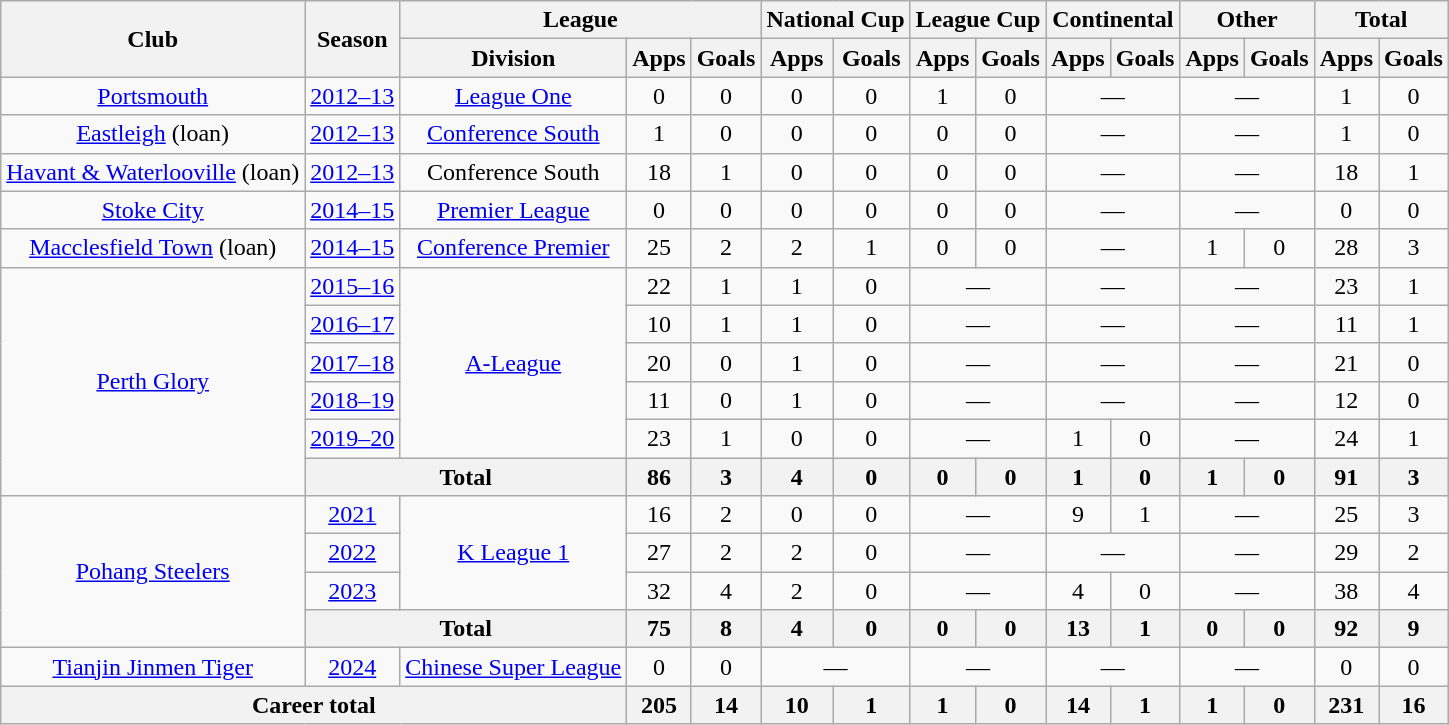<table class="wikitable" style="text-align: center;">
<tr>
<th rowspan="2">Club</th>
<th rowspan="2">Season</th>
<th colspan="3">League</th>
<th colspan="2">National Cup</th>
<th colspan="2">League Cup</th>
<th colspan="2">Continental</th>
<th colspan="2">Other</th>
<th colspan="2">Total</th>
</tr>
<tr>
<th>Division</th>
<th>Apps</th>
<th>Goals</th>
<th>Apps</th>
<th>Goals</th>
<th>Apps</th>
<th>Goals</th>
<th>Apps</th>
<th>Goals</th>
<th>Apps</th>
<th>Goals</th>
<th>Apps</th>
<th>Goals</th>
</tr>
<tr>
<td><a href='#'>Portsmouth</a></td>
<td><a href='#'>2012–13</a></td>
<td><a href='#'>League One</a></td>
<td>0</td>
<td>0</td>
<td>0</td>
<td>0</td>
<td>1</td>
<td>0</td>
<td colspan="2">—</td>
<td colspan="2">—</td>
<td>1</td>
<td>0</td>
</tr>
<tr>
<td><a href='#'>Eastleigh</a> (loan)</td>
<td><a href='#'>2012–13</a></td>
<td><a href='#'>Conference South</a></td>
<td>1</td>
<td>0</td>
<td>0</td>
<td>0</td>
<td>0</td>
<td>0</td>
<td colspan="2">—</td>
<td colspan="2">—</td>
<td>1</td>
<td>0</td>
</tr>
<tr>
<td><a href='#'>Havant & Waterlooville</a> (loan)</td>
<td><a href='#'>2012–13</a></td>
<td>Conference South</td>
<td>18</td>
<td>1</td>
<td>0</td>
<td>0</td>
<td>0</td>
<td>0</td>
<td colspan="2">—</td>
<td colspan="2">—</td>
<td>18</td>
<td>1</td>
</tr>
<tr>
<td><a href='#'>Stoke City</a></td>
<td><a href='#'>2014–15</a></td>
<td><a href='#'>Premier League</a></td>
<td>0</td>
<td>0</td>
<td>0</td>
<td>0</td>
<td>0</td>
<td>0</td>
<td colspan="2">—</td>
<td colspan="2">—</td>
<td>0</td>
<td>0</td>
</tr>
<tr>
<td><a href='#'>Macclesfield Town</a> (loan)</td>
<td><a href='#'>2014–15</a></td>
<td><a href='#'>Conference Premier</a></td>
<td>25</td>
<td>2</td>
<td>2</td>
<td>1</td>
<td>0</td>
<td>0</td>
<td colspan="2">—</td>
<td>1</td>
<td>0</td>
<td>28</td>
<td>3</td>
</tr>
<tr>
<td rowspan=6><a href='#'>Perth Glory</a></td>
<td><a href='#'>2015–16</a></td>
<td rowspan=5><a href='#'>A-League</a></td>
<td>22</td>
<td>1</td>
<td>1</td>
<td>0</td>
<td colspan="2">—</td>
<td colspan="2">—</td>
<td colspan="2">—</td>
<td>23</td>
<td>1</td>
</tr>
<tr>
<td><a href='#'>2016–17</a></td>
<td>10</td>
<td>1</td>
<td>1</td>
<td>0</td>
<td colspan="2">—</td>
<td colspan="2">—</td>
<td colspan="2">—</td>
<td>11</td>
<td>1</td>
</tr>
<tr>
<td><a href='#'>2017–18</a></td>
<td>20</td>
<td>0</td>
<td>1</td>
<td>0</td>
<td colspan="2">—</td>
<td colspan="2">—</td>
<td colspan="2">—</td>
<td>21</td>
<td>0</td>
</tr>
<tr>
<td><a href='#'>2018–19</a></td>
<td>11</td>
<td>0</td>
<td>1</td>
<td>0</td>
<td colspan="2">—</td>
<td colspan="2">—</td>
<td colspan="2">—</td>
<td>12</td>
<td>0</td>
</tr>
<tr>
<td><a href='#'>2019–20</a></td>
<td>23</td>
<td>1</td>
<td>0</td>
<td>0</td>
<td colspan="2">—</td>
<td>1</td>
<td>0</td>
<td colspan="2">—</td>
<td>24</td>
<td>1</td>
</tr>
<tr>
<th colspan=2>Total</th>
<th>86</th>
<th>3</th>
<th>4</th>
<th>0</th>
<th>0</th>
<th>0</th>
<th>1</th>
<th>0</th>
<th>1</th>
<th>0</th>
<th>91</th>
<th>3</th>
</tr>
<tr>
<td rowspan=4><a href='#'>Pohang Steelers</a></td>
<td><a href='#'>2021</a></td>
<td rowspan=3><a href='#'>K League 1</a></td>
<td>16</td>
<td>2</td>
<td>0</td>
<td>0</td>
<td colspan="2">—</td>
<td>9</td>
<td>1</td>
<td colspan="2">—</td>
<td>25</td>
<td>3</td>
</tr>
<tr>
<td><a href='#'>2022</a></td>
<td>27</td>
<td>2</td>
<td>2</td>
<td>0</td>
<td colspan="2">—</td>
<td colspan="2">—</td>
<td colspan="2">—</td>
<td>29</td>
<td>2</td>
</tr>
<tr>
<td><a href='#'>2023</a></td>
<td>32</td>
<td>4</td>
<td>2</td>
<td>0</td>
<td colspan="2">—</td>
<td>4</td>
<td>0</td>
<td colspan="2">—</td>
<td>38</td>
<td>4</td>
</tr>
<tr>
<th colspan=2>Total</th>
<th>75</th>
<th>8</th>
<th>4</th>
<th>0</th>
<th>0</th>
<th>0</th>
<th>13</th>
<th>1</th>
<th>0</th>
<th>0</th>
<th>92</th>
<th>9</th>
</tr>
<tr>
<td><a href='#'>Tianjin Jinmen Tiger</a></td>
<td><a href='#'>2024</a></td>
<td><a href='#'>Chinese Super League</a></td>
<td>0</td>
<td>0</td>
<td colspan="2">—</td>
<td colspan="2">—</td>
<td colspan="2">—</td>
<td colspan="2">—</td>
<td>0</td>
<td>0</td>
</tr>
<tr>
<th colspan="3">Career total</th>
<th>205</th>
<th>14</th>
<th>10</th>
<th>1</th>
<th>1</th>
<th>0</th>
<th>14</th>
<th>1</th>
<th>1</th>
<th>0</th>
<th>231</th>
<th>16</th>
</tr>
</table>
